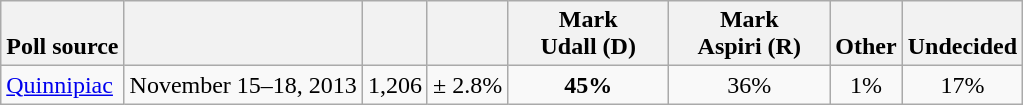<table class="wikitable" style="text-align:center">
<tr valign= bottom>
<th>Poll source</th>
<th></th>
<th></th>
<th></th>
<th style="width:100px;">Mark<br>Udall (D)</th>
<th style="width:100px;">Mark<br>Aspiri (R)</th>
<th>Other</th>
<th>Undecided</th>
</tr>
<tr>
<td align=left><a href='#'>Quinnipiac</a></td>
<td>November 15–18, 2013</td>
<td>1,206</td>
<td>± 2.8%</td>
<td><strong>45%</strong></td>
<td>36%</td>
<td>1%</td>
<td>17%</td>
</tr>
</table>
